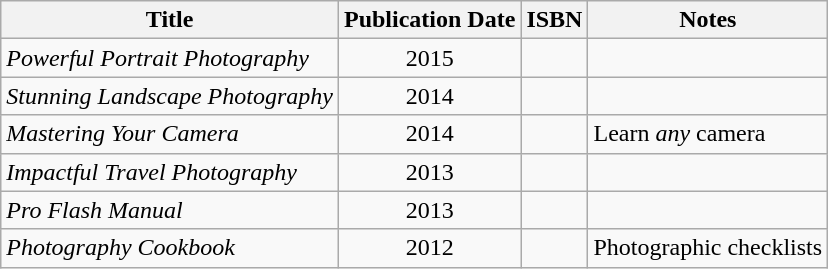<table class=wikitable>
<tr>
<th>Title</th>
<th>Publication Date</th>
<th>ISBN</th>
<th>Notes</th>
</tr>
<tr>
<td><em>Powerful Portrait Photography </em></td>
<td style="text-align:center">2015</td>
<td></td>
<td></td>
</tr>
<tr>
<td><em>Stunning Landscape Photography </em></td>
<td style="text-align:center">2014</td>
<td></td>
<td></td>
</tr>
<tr>
<td><em>Mastering Your Camera</em></td>
<td style="text-align:center">2014</td>
<td></td>
<td>Learn <em>any</em> camera</td>
</tr>
<tr>
<td><em>Impactful Travel Photography</em></td>
<td style="text-align:center">2013</td>
<td></td>
<td></td>
</tr>
<tr>
<td><em>Pro Flash Manual</em></td>
<td style="text-align:center">2013</td>
<td></td>
<td></td>
</tr>
<tr>
<td><em>Photography Cookbook</em></td>
<td style="text-align:center">2012</td>
<td></td>
<td>Photographic checklists</td>
</tr>
</table>
